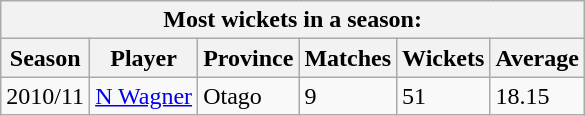<table class="wikitable">
<tr>
<th colspan="6"><strong>Most  wickets in a season:</strong></th>
</tr>
<tr>
<th><strong>Season</strong></th>
<th><strong>Player</strong></th>
<th><strong>Province</strong></th>
<th><strong>Matches</strong></th>
<th><strong>Wickets</strong></th>
<th><strong>Average</strong></th>
</tr>
<tr>
<td>2010/11</td>
<td><a href='#'>N Wagner</a></td>
<td>Otago</td>
<td>9</td>
<td>51</td>
<td>18.15</td>
</tr>
</table>
